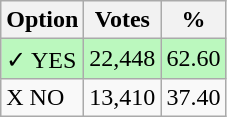<table class="wikitable">
<tr>
<th>Option</th>
<th>Votes</th>
<th>%</th>
</tr>
<tr>
<td style=background:#bbf8be>✓ YES</td>
<td style=background:#bbf8be>22,448</td>
<td style=background:#bbf8be>62.60</td>
</tr>
<tr>
<td>X NO</td>
<td>13,410</td>
<td>37.40</td>
</tr>
</table>
